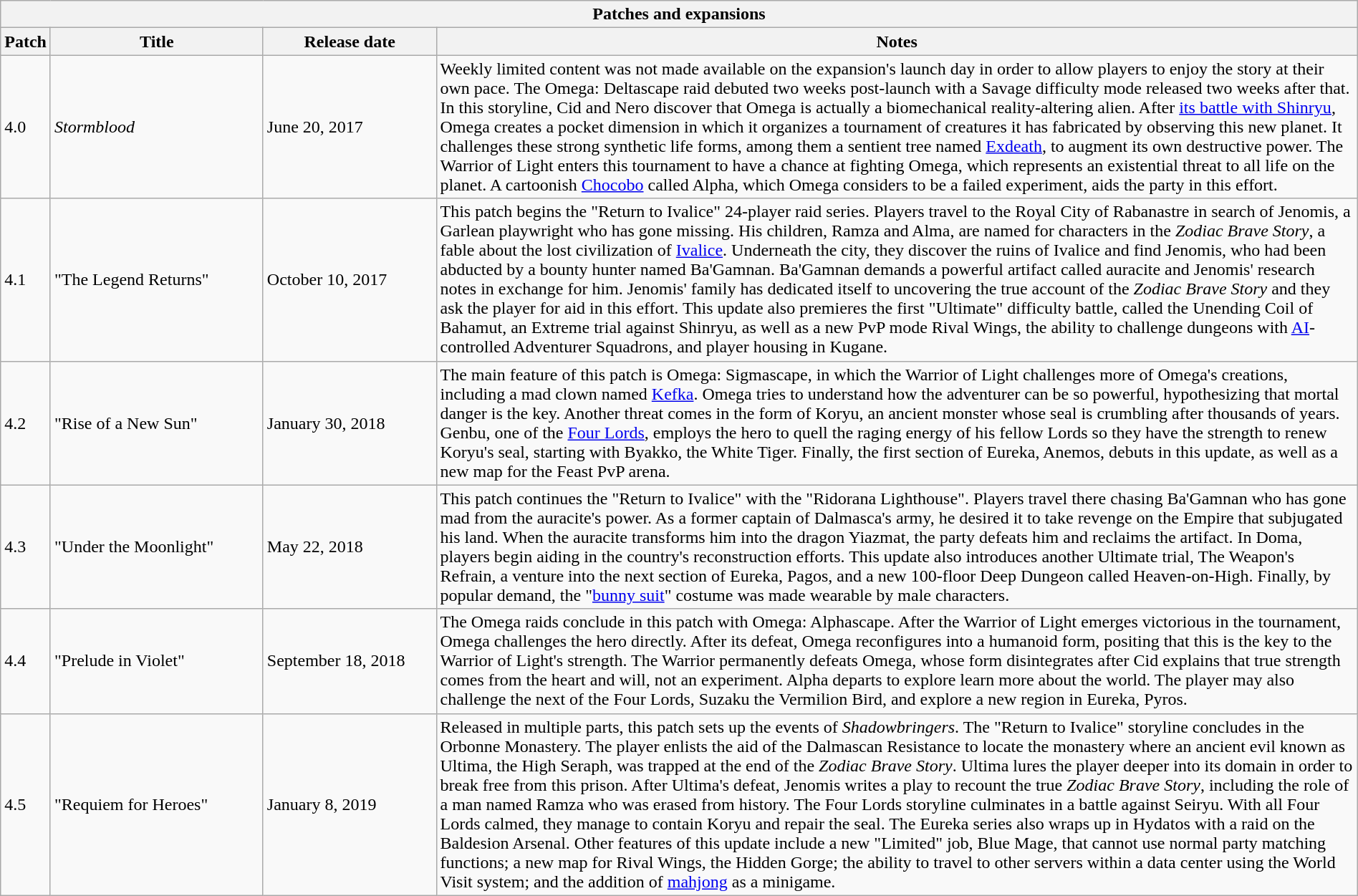<table class="wikitable collapsible uncollapsed" style="width:100%;">
<tr>
<th colspan=4>Patches and expansions</th>
</tr>
<tr>
<th style="width:1%;">Patch</th>
<th style="width:16%;">Title</th>
<th style="width:13%;">Release date</th>
<th style="width:70%;">Notes</th>
</tr>
<tr>
<td>4.0</td>
<td><em>Stormblood</em></td>
<td>June 20, 2017</td>
<td>Weekly limited content was not made available on the expansion's launch day in order to allow players to enjoy the story at their own pace. The Omega: Deltascape raid debuted two weeks post-launch with a Savage difficulty mode released two weeks after that. In this storyline, Cid and Nero discover that Omega is actually a biomechanical reality-altering alien. After <a href='#'>its battle with Shinryu</a>, Omega creates a pocket dimension in which it organizes a tournament of creatures it has fabricated by observing this new planet. It challenges these strong synthetic life forms, among them a sentient tree named <a href='#'>Exdeath</a>, to augment its own destructive power. The Warrior of Light enters this tournament to have a chance at fighting Omega, which represents an existential threat to all life on the planet. A cartoonish <a href='#'>Chocobo</a> called Alpha, which Omega considers to be a failed experiment, aids the party in this effort.</td>
</tr>
<tr>
<td>4.1</td>
<td>"The Legend Returns"</td>
<td>October 10, 2017</td>
<td>This patch begins the "Return to Ivalice" 24-player raid series. Players travel to the Royal City of Rabanastre in search of Jenomis, a Garlean playwright who has gone missing. His children, Ramza and Alma, are named for characters in the <em>Zodiac Brave Story</em>, a fable about the lost civilization of <a href='#'>Ivalice</a>. Underneath the city, they discover the ruins of Ivalice and find Jenomis, who had been abducted by a bounty hunter named Ba'Gamnan. Ba'Gamnan demands a powerful artifact called auracite and Jenomis' research notes in exchange for him. Jenomis' family has dedicated itself to uncovering the true account of the <em>Zodiac Brave Story</em> and they ask the player for aid in this effort. This update also premieres the first "Ultimate" difficulty battle, called the Unending Coil of Bahamut, an Extreme trial against Shinryu, as well as a new PvP mode Rival Wings, the ability to challenge dungeons with <a href='#'>AI</a>-controlled Adventurer Squadrons, and player housing in Kugane.</td>
</tr>
<tr>
<td>4.2</td>
<td>"Rise of a New Sun"</td>
<td>January 30, 2018</td>
<td>The main feature of this patch is Omega: Sigmascape, in which the Warrior of Light challenges more of Omega's creations, including a mad clown named <a href='#'>Kefka</a>. Omega tries to understand how the adventurer can be so powerful, hypothesizing that mortal danger is the key. Another threat comes in the form of Koryu, an ancient monster whose seal is crumbling after thousands of years. Genbu, one of the <a href='#'>Four Lords</a>, employs the hero to quell the raging energy of his fellow Lords so they have the strength to renew Koryu's seal, starting with Byakko, the White Tiger. Finally, the first section of Eureka, Anemos, debuts in this update, as well as a new map for the Feast PvP arena.</td>
</tr>
<tr>
<td>4.3</td>
<td>"Under the Moonlight"</td>
<td>May 22, 2018</td>
<td>This patch continues the "Return to Ivalice" with the "Ridorana Lighthouse". Players travel there chasing Ba'Gamnan who has gone mad from the auracite's power. As a former captain of Dalmasca's army, he desired it to take revenge on the Empire that subjugated his land. When the auracite transforms him into the dragon Yiazmat, the party defeats him and reclaims the artifact. In Doma, players begin aiding in the country's reconstruction efforts. This update also introduces another Ultimate trial, The Weapon's Refrain, a venture into the next section of Eureka, Pagos, and a new 100-floor Deep Dungeon called Heaven-on-High. Finally, by popular demand, the "<a href='#'>bunny suit</a>" costume was made wearable by male characters.</td>
</tr>
<tr>
<td>4.4</td>
<td>"Prelude in Violet"</td>
<td>September 18, 2018</td>
<td>The Omega raids conclude in this patch with Omega: Alphascape. After the Warrior of Light emerges victorious in the tournament, Omega challenges the hero directly. After its defeat, Omega reconfigures into a humanoid form, positing that this is the key to the Warrior of Light's strength. The Warrior permanently defeats Omega, whose form disintegrates after Cid explains that true strength comes from the heart and will, not an experiment. Alpha departs to explore learn more about the world. The player may also challenge the next of the Four Lords, Suzaku the Vermilion Bird, and explore a new region in Eureka, Pyros.</td>
</tr>
<tr>
<td>4.5</td>
<td>"Requiem for Heroes"</td>
<td>January 8, 2019</td>
<td>Released in multiple parts, this patch sets up the events of <em>Shadowbringers</em>. The "Return to Ivalice" storyline concludes in the Orbonne Monastery. The player enlists the aid of the Dalmascan Resistance to locate the monastery where an ancient evil known as Ultima, the High Seraph, was trapped at the end of the <em>Zodiac Brave Story</em>. Ultima lures the player deeper into its domain in order to break free from this prison. After Ultima's defeat, Jenomis writes a play to recount the true <em>Zodiac Brave Story</em>, including the role of a man named Ramza who was erased from history. The Four Lords storyline culminates in a battle against Seiryu. With all Four Lords calmed, they manage to contain Koryu and repair the seal. The Eureka series also wraps up in Hydatos with a raid on the Baldesion Arsenal. Other features of this update include a new "Limited" job, Blue Mage, that cannot use normal party matching functions; a new map for Rival Wings, the Hidden Gorge; the ability to travel to other servers within a data center using the World Visit system; and the addition of <a href='#'>mahjong</a> as a minigame.</td>
</tr>
</table>
